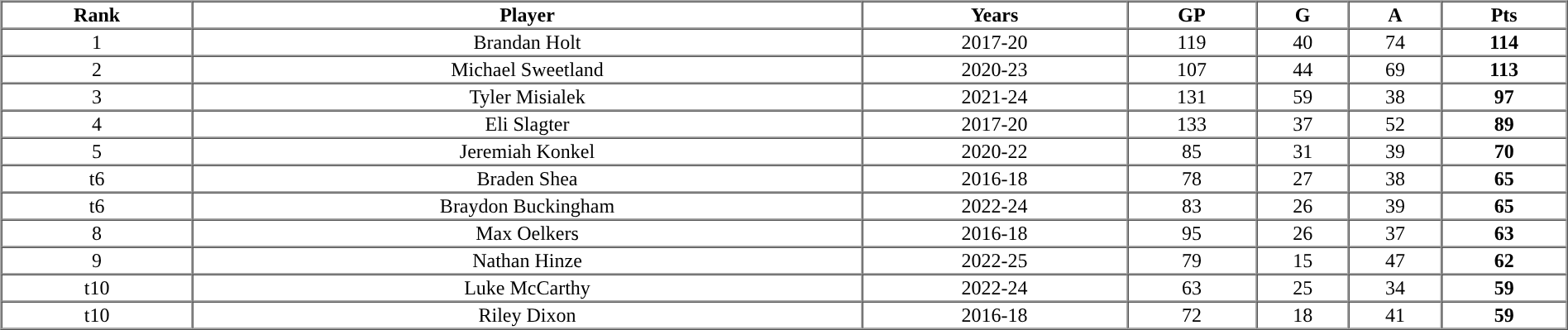<table cellpadding="1" border="1" cellspacing="0" width="100%">
<tr>
<th>Rank</th>
<th>Player</th>
<th>Years</th>
<th>GP</th>
<th>G</th>
<th>A</th>
<th>Pts</th>
</tr>
<tr>
</tr>
<tr align="center">
<td>1</td>
<td>Brandan Holt</td>
<td>2017-20</td>
<td>119</td>
<td>40</td>
<td>74</td>
<td><strong>114</strong></td>
</tr>
<tr>
</tr>
<tr align="center">
<td>2</td>
<td>Michael Sweetland</td>
<td>2020-23</td>
<td>107</td>
<td>44</td>
<td>69</td>
<td><strong>113</strong></td>
</tr>
<tr align="center">
<td>3</td>
<td>Tyler Misialek</td>
<td>2021-24</td>
<td>131</td>
<td>59</td>
<td>38</td>
<td><strong>97</strong></td>
</tr>
<tr align="center">
<td>4</td>
<td>Eli Slagter</td>
<td>2017-20</td>
<td>133</td>
<td>37</td>
<td>52</td>
<td><strong>89</strong></td>
</tr>
<tr align="center">
<td>5</td>
<td>Jeremiah Konkel</td>
<td>2020-22</td>
<td>85</td>
<td>31</td>
<td>39</td>
<td><strong>70</strong></td>
</tr>
<tr align="center">
<td>t6</td>
<td>Braden Shea</td>
<td>2016-18</td>
<td>78</td>
<td>27</td>
<td>38</td>
<td><strong>65</strong></td>
</tr>
<tr align="center">
<td>t6</td>
<td>Braydon Buckingham</td>
<td>2022-24</td>
<td>83</td>
<td>26</td>
<td>39</td>
<td><strong>65</strong></td>
</tr>
<tr align="center">
<td>8</td>
<td>Max Oelkers</td>
<td>2016-18</td>
<td>95</td>
<td>26</td>
<td>37</td>
<td><strong>63</strong></td>
</tr>
<tr align="center">
<td>9</td>
<td>Nathan Hinze</td>
<td>2022-25</td>
<td>79</td>
<td>15</td>
<td>47</td>
<td><strong>62</strong></td>
</tr>
<tr align="center">
<td>t10</td>
<td>Luke McCarthy</td>
<td>2022-24</td>
<td>63</td>
<td>25</td>
<td>34</td>
<td><strong>59</strong></td>
</tr>
<tr align="center">
<td>t10</td>
<td>Riley Dixon</td>
<td>2016-18</td>
<td>72</td>
<td>18</td>
<td>41</td>
<td><strong>59</strong></td>
</tr>
</table>
